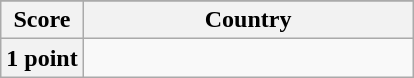<table class="wikitable">
<tr>
</tr>
<tr>
<th scope="col" width=20%>Score</th>
<th scope="col">Country</th>
</tr>
<tr>
<th scope="row">1 point</th>
<td></td>
</tr>
</table>
